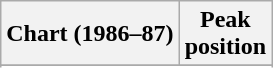<table class="wikitable sortable plainrowheaders" style="text-align:center">
<tr>
<th scope="col">Chart (1986–87)</th>
<th scope="col">Peak<br> position</th>
</tr>
<tr>
</tr>
<tr>
</tr>
</table>
